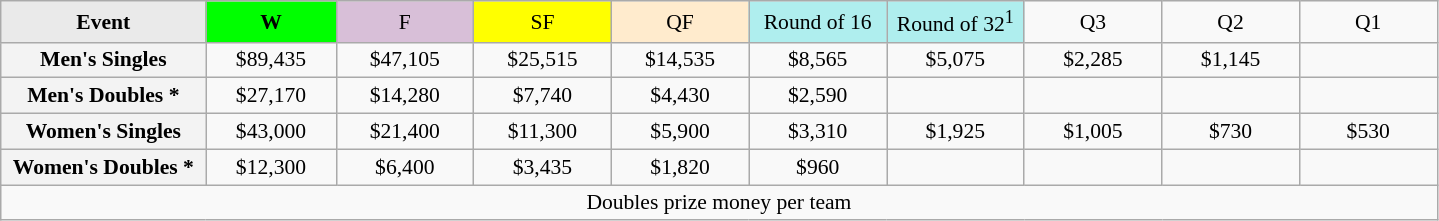<table class=wikitable style=font-size:90%;text-align:center>
<tr>
<td style="width:130px; background:#eaeaea;"><strong>Event</strong></td>
<td style="width:80px; background:lime;"><strong>W</strong></td>
<td style="width:85px; background:thistle;">F</td>
<td style="width:85px; background:#ff0;">SF</td>
<td style="width:85px; background:#ffebcd;">QF</td>
<td style="width:85px; background:#afeeee;">Round of 16</td>
<td style="width:85px; background:#afeeee;">Round of 32<sup>1</sup></td>
<td width=85>Q3</td>
<td width=85>Q2</td>
<td width=85>Q1</td>
</tr>
<tr>
<td style="background:#f3f3f3;"><strong>Men's Singles</strong></td>
<td>$89,435</td>
<td>$47,105</td>
<td>$25,515</td>
<td>$14,535</td>
<td>$8,565</td>
<td>$5,075</td>
<td>$2,285</td>
<td>$1,145</td>
<td></td>
</tr>
<tr>
<td style="background:#f3f3f3;"><strong>Men's Doubles *</strong></td>
<td>$27,170</td>
<td>$14,280</td>
<td>$7,740</td>
<td>$4,430</td>
<td>$2,590</td>
<td></td>
<td></td>
<td></td>
<td></td>
</tr>
<tr>
<td style="background:#f3f3f3;"><strong>Women's Singles</strong></td>
<td>$43,000</td>
<td>$21,400</td>
<td>$11,300</td>
<td>$5,900</td>
<td>$3,310</td>
<td>$1,925</td>
<td>$1,005</td>
<td>$730</td>
<td>$530</td>
</tr>
<tr>
<td style="background:#f3f3f3;"><strong>Women's Doubles *</strong></td>
<td>$12,300</td>
<td>$6,400</td>
<td>$3,435</td>
<td>$1,820</td>
<td>$960</td>
<td></td>
<td></td>
<td></td>
<td></td>
</tr>
<tr>
<td colspan=10>Doubles prize money per team</td>
</tr>
</table>
